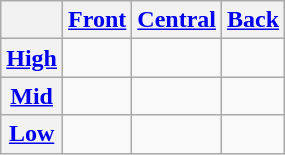<table class="wikitable" style=text-align:center>
<tr>
<th></th>
<th><a href='#'>Front</a></th>
<th><a href='#'>Central</a></th>
<th><a href='#'>Back</a></th>
</tr>
<tr>
<th><a href='#'>High</a></th>
<td></td>
<td></td>
<td></td>
</tr>
<tr>
<th><a href='#'>Mid</a></th>
<td></td>
<td></td>
<td></td>
</tr>
<tr>
<th><a href='#'>Low</a></th>
<td></td>
<td></td>
<td></td>
</tr>
</table>
